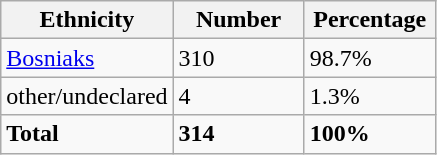<table class="wikitable">
<tr>
<th width="100px">Ethnicity</th>
<th width="80px">Number</th>
<th width="80px">Percentage</th>
</tr>
<tr>
<td><a href='#'>Bosniaks</a></td>
<td>310</td>
<td>98.7%</td>
</tr>
<tr>
<td>other/undeclared</td>
<td>4</td>
<td>1.3%</td>
</tr>
<tr>
<td><strong>Total</strong></td>
<td><strong>314</strong></td>
<td><strong>100%</strong></td>
</tr>
</table>
